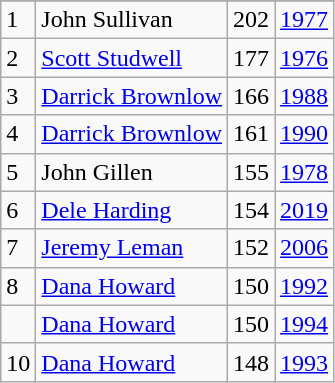<table class="wikitable">
<tr>
</tr>
<tr>
<td>1</td>
<td>John Sullivan</td>
<td>202</td>
<td><a href='#'>1977</a></td>
</tr>
<tr>
<td>2</td>
<td><a href='#'>Scott Studwell</a></td>
<td>177</td>
<td><a href='#'>1976</a></td>
</tr>
<tr>
<td>3</td>
<td><a href='#'>Darrick Brownlow</a></td>
<td>166</td>
<td><a href='#'>1988</a></td>
</tr>
<tr>
<td>4</td>
<td><a href='#'>Darrick Brownlow</a></td>
<td>161</td>
<td><a href='#'>1990</a></td>
</tr>
<tr>
<td>5</td>
<td>John Gillen</td>
<td>155</td>
<td><a href='#'>1978</a></td>
</tr>
<tr>
<td>6</td>
<td><a href='#'>Dele Harding</a></td>
<td>154</td>
<td><a href='#'>2019</a></td>
</tr>
<tr>
<td>7</td>
<td><a href='#'>Jeremy Leman</a></td>
<td>152</td>
<td><a href='#'>2006</a></td>
</tr>
<tr>
<td>8</td>
<td><a href='#'>Dana Howard</a></td>
<td>150</td>
<td><a href='#'>1992</a></td>
</tr>
<tr>
<td></td>
<td><a href='#'>Dana Howard</a></td>
<td>150</td>
<td><a href='#'>1994</a></td>
</tr>
<tr>
<td>10</td>
<td><a href='#'>Dana Howard</a></td>
<td>148</td>
<td><a href='#'>1993</a></td>
</tr>
</table>
